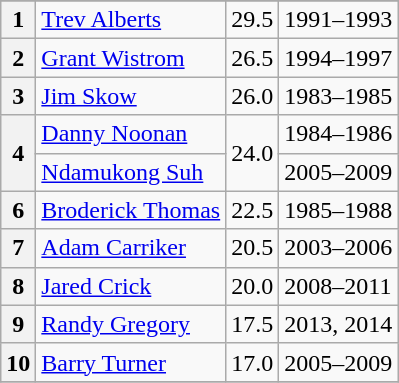<table class=wikitable>
<tr>
</tr>
<tr>
<th>1</th>
<td><a href='#'>Trev Alberts</a></td>
<td>29.5</td>
<td>1991–1993</td>
</tr>
<tr>
<th>2</th>
<td><a href='#'>Grant Wistrom</a></td>
<td>26.5</td>
<td>1994–1997</td>
</tr>
<tr>
<th>3</th>
<td><a href='#'>Jim Skow</a></td>
<td>26.0</td>
<td>1983–1985</td>
</tr>
<tr>
<th rowspan=2>4</th>
<td><a href='#'>Danny Noonan</a></td>
<td rowspan=2>24.0</td>
<td>1984–1986</td>
</tr>
<tr>
<td><a href='#'>Ndamukong Suh</a></td>
<td>2005–2009</td>
</tr>
<tr>
<th>6</th>
<td><a href='#'>Broderick Thomas</a></td>
<td>22.5</td>
<td>1985–1988</td>
</tr>
<tr>
<th>7</th>
<td><a href='#'>Adam Carriker</a></td>
<td>20.5</td>
<td>2003–2006</td>
</tr>
<tr>
<th>8</th>
<td><a href='#'>Jared Crick</a></td>
<td>20.0</td>
<td>2008–2011</td>
</tr>
<tr>
<th>9</th>
<td><a href='#'>Randy Gregory</a></td>
<td>17.5</td>
<td>2013, 2014</td>
</tr>
<tr>
<th>10</th>
<td><a href='#'>Barry Turner</a></td>
<td>17.0</td>
<td>2005–2009</td>
</tr>
<tr>
</tr>
</table>
